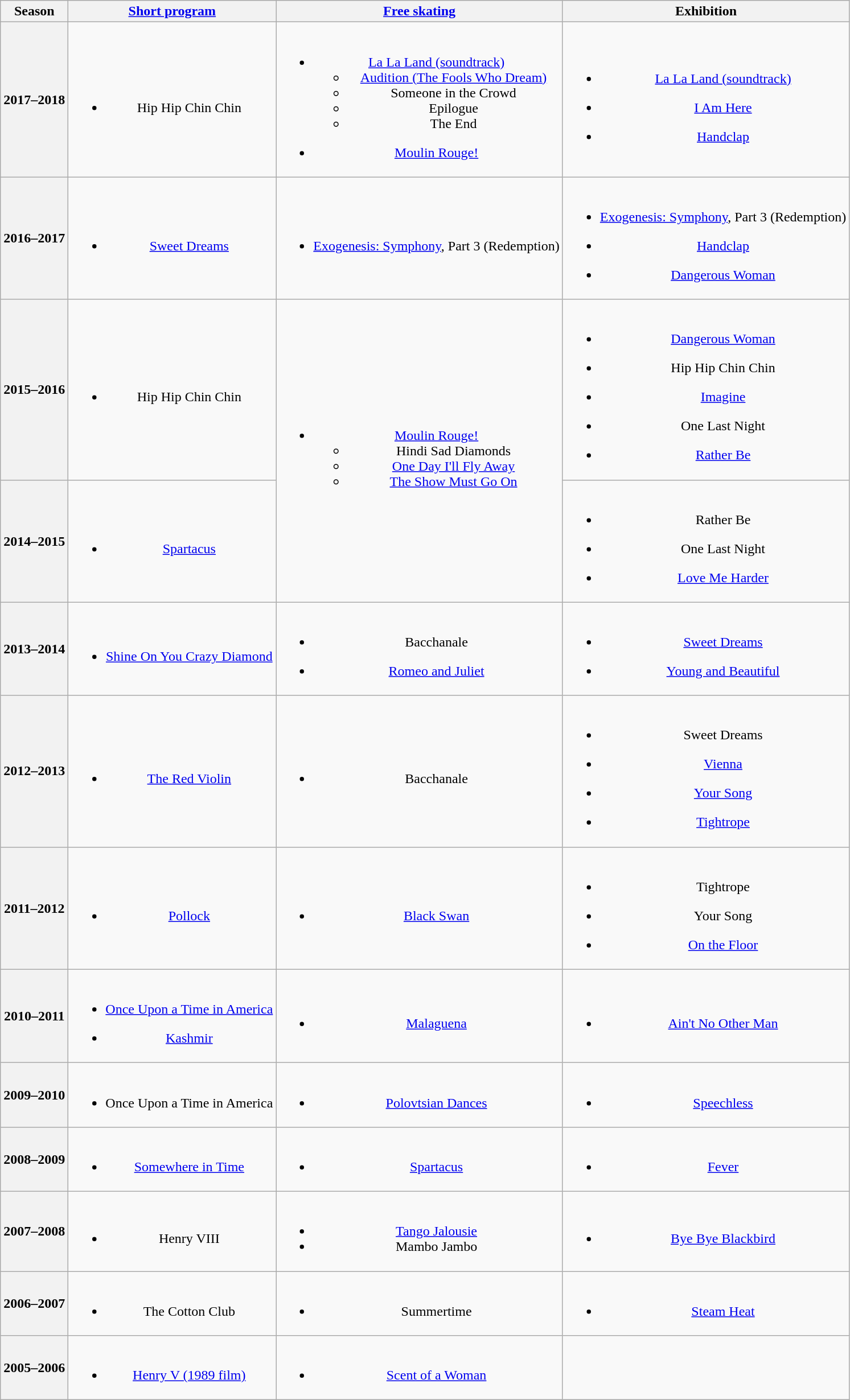<table class="wikitable" style="text-align:center">
<tr>
<th>Season</th>
<th><a href='#'>Short program</a></th>
<th><a href='#'>Free skating</a></th>
<th>Exhibition</th>
</tr>
<tr>
<th>2017–2018 <br></th>
<td><br><ul><li>Hip Hip Chin Chin <br></li></ul></td>
<td><br><ul><li><a href='#'>La La Land (soundtrack)</a><ul><li><a href='#'>Audition (The Fools Who Dream)</a> <br></li><li>Someone in the Crowd</li><li>Epilogue</li><li>The End <br></li></ul></li></ul><ul><li><a href='#'>Moulin Rouge!</a> <br></li></ul></td>
<td><br><ul><li><a href='#'>La La Land (soundtrack)</a> <br></li></ul><ul><li><a href='#'>I Am Here</a> <br></li></ul><ul><li><a href='#'>Handclap</a> <br></li></ul></td>
</tr>
<tr>
<th>2016–2017 <br></th>
<td><br><ul><li><a href='#'>Sweet Dreams</a> <br></li></ul></td>
<td><br><ul><li><a href='#'>Exogenesis: Symphony</a>, Part 3 (Redemption) <br></li></ul></td>
<td><br><ul><li><a href='#'>Exogenesis: Symphony</a>, Part 3 (Redemption) <br></li></ul><ul><li><a href='#'>Handclap</a> <br></li></ul><ul><li><a href='#'>Dangerous Woman</a><br></li></ul></td>
</tr>
<tr>
<th>2015–2016 <br></th>
<td><br><ul><li>Hip Hip Chin Chin <br></li></ul></td>
<td rowspan=2><br><ul><li><a href='#'>Moulin Rouge!</a><ul><li>Hindi Sad Diamonds</li><li><a href='#'>One Day I'll Fly Away</a> <br></li><li><a href='#'>The Show Must Go On</a> <br></li></ul></li></ul></td>
<td><br><ul><li><a href='#'>Dangerous Woman</a> <br></li></ul><ul><li>Hip Hip Chin Chin<br></li></ul><ul><li><a href='#'>Imagine</a> <br></li></ul><ul><li>One Last Night <br></li></ul><ul><li><a href='#'>Rather Be</a> <br></li></ul></td>
</tr>
<tr>
<th>2014–2015 <br></th>
<td><br><ul><li><a href='#'>Spartacus</a> <br></li></ul></td>
<td><br><ul><li>Rather Be <br></li></ul><ul><li>One Last Night <br></li></ul><ul><li><a href='#'>Love Me Harder</a> <br></li></ul></td>
</tr>
<tr>
<th>2013–2014 <br></th>
<td><br><ul><li><a href='#'>Shine On You Crazy Diamond</a> <br></li></ul></td>
<td><br><ul><li>Bacchanale <br></li></ul><ul><li><a href='#'>Romeo and Juliet</a> <br></li></ul></td>
<td><br><ul><li><a href='#'>Sweet Dreams</a> <br></li></ul><ul><li><a href='#'>Young and Beautiful</a> <br></li></ul></td>
</tr>
<tr>
<th>2012–2013 <br></th>
<td><br><ul><li><a href='#'>The Red Violin</a> <br></li></ul></td>
<td><br><ul><li>Bacchanale <br></li></ul></td>
<td><br><ul><li>Sweet Dreams <br></li></ul><ul><li><a href='#'>Vienna</a> <br></li></ul><ul><li><a href='#'>Your Song</a> <br></li></ul><ul><li><a href='#'>Tightrope</a> <br></li></ul></td>
</tr>
<tr>
<th>2011–2012 <br></th>
<td><br><ul><li><a href='#'>Pollock</a> <br></li></ul></td>
<td><br><ul><li><a href='#'>Black Swan</a> <br></li></ul></td>
<td><br><ul><li>Tightrope <br></li></ul><ul><li>Your Song <br></li></ul><ul><li><a href='#'>On the Floor</a> <br></li></ul></td>
</tr>
<tr>
<th>2010–2011 <br></th>
<td><br><ul><li><a href='#'>Once Upon a Time in America</a> <br></li></ul><ul><li><a href='#'>Kashmir</a> <br></li></ul></td>
<td><br><ul><li><a href='#'>Malaguena</a> <br></li></ul></td>
<td><br><ul><li><a href='#'>Ain't No Other Man</a> <br></li></ul></td>
</tr>
<tr>
<th>2009–2010 <br></th>
<td><br><ul><li>Once Upon a Time in America <br></li></ul></td>
<td><br><ul><li><a href='#'>Polovtsian Dances</a> <br></li></ul></td>
<td><br><ul><li><a href='#'>Speechless</a> <br></li></ul></td>
</tr>
<tr>
<th>2008–2009 <br></th>
<td><br><ul><li><a href='#'>Somewhere in Time</a> <br></li></ul></td>
<td><br><ul><li><a href='#'>Spartacus</a> <br></li></ul></td>
<td><br><ul><li><a href='#'>Fever</a> <br></li></ul></td>
</tr>
<tr>
<th>2007–2008 <br></th>
<td><br><ul><li>Henry VIII <br></li></ul></td>
<td><br><ul><li><a href='#'>Tango Jalousie</a> <br></li><li>Mambo Jambo <br></li></ul></td>
<td><br><ul><li><a href='#'>Bye Bye Blackbird</a> <br></li></ul></td>
</tr>
<tr>
<th>2006–2007 <br></th>
<td><br><ul><li>The Cotton Club <br></li></ul></td>
<td><br><ul><li>Summertime <br></li></ul></td>
<td><br><ul><li><a href='#'>Steam Heat</a></li></ul></td>
</tr>
<tr>
<th>2005–2006 <br></th>
<td><br><ul><li><a href='#'>Henry V (1989 film)</a> <br></li></ul></td>
<td><br><ul><li><a href='#'>Scent of a Woman</a> <br></li></ul></td>
<td></td>
</tr>
</table>
